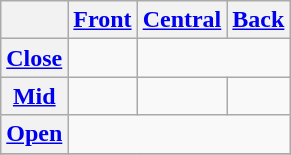<table class="wikitable" style="text-align:center">
<tr>
<th></th>
<th><a href='#'>Front</a></th>
<th><a href='#'>Central</a></th>
<th><a href='#'>Back</a></th>
</tr>
<tr>
<th><a href='#'>Close</a></th>
<td><br></td>
<td colspan="2"><br></td>
</tr>
<tr>
<th><a href='#'>Mid</a></th>
<td><br></td>
<td></td>
<td><br></td>
</tr>
<tr>
<th><a href='#'>Open</a></th>
<td colspan="3"><br></td>
</tr>
<tr>
</tr>
</table>
